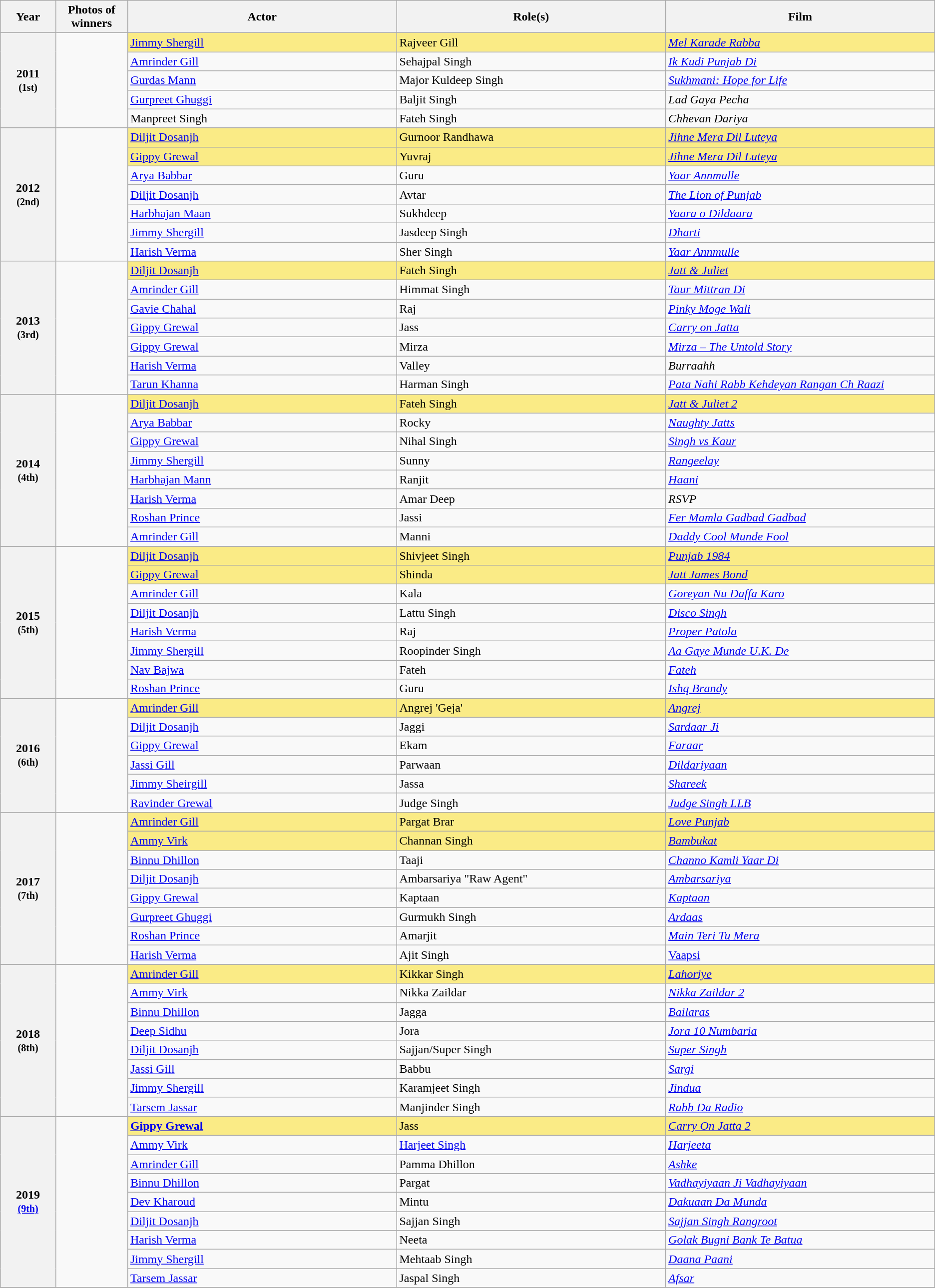<table class="wikitable sortable" style="text-align:left;">
<tr>
<th scope="col" style="width:3%; text-align:center;">Year</th>
<th scope="col" style="width:3%;text-align:center;">Photos of winners</th>
<th scope="col" style="width:15%;text-align:center;">Actor</th>
<th scope="col" style="width:15%;text-align:center;">Role(s)</th>
<th scope="col" style="width:15%;text-align:center;">Film</th>
</tr>
<tr>
<th scope="row" rowspan=5 style="text-align:center">2011 <br><small>(1st)</small></th>
<td rowspan=5 style="text-align:center"></td>
<td style="background:#FAEB86;"><a href='#'>Jimmy Shergill</a></td>
<td style="background:#FAEB86;">Rajveer Gill</td>
<td style="background:#FAEB86;"><em><a href='#'>Mel Karade Rabba</a></em></td>
</tr>
<tr>
<td><a href='#'>Amrinder Gill</a></td>
<td>Sehajpal Singh</td>
<td><em><a href='#'>Ik Kudi Punjab Di</a></em></td>
</tr>
<tr>
<td><a href='#'>Gurdas Mann</a></td>
<td>Major Kuldeep Singh</td>
<td><em><a href='#'>Sukhmani: Hope for Life</a></em></td>
</tr>
<tr>
<td><a href='#'>Gurpreet Ghuggi</a></td>
<td>Baljit Singh</td>
<td><em>Lad Gaya Pecha</em></td>
</tr>
<tr>
<td>Manpreet Singh</td>
<td>Fateh Singh</td>
<td><em>Chhevan Dariya</em></td>
</tr>
<tr>
<th scope="row" rowspan=7 style="text-align:center">2012 <br><small>(2nd)</small></th>
<td rowspan=7 style="text-align:center"><br></td>
<td style="background:#FAEB86;"><a href='#'>Diljit Dosanjh</a></td>
<td style="background:#FAEB86;">Gurnoor Randhawa</td>
<td style="background:#FAEB86;"><em><a href='#'>Jihne Mera Dil Luteya</a></em></td>
</tr>
<tr>
<td style="background:#FAEB86;"><a href='#'>Gippy Grewal</a></td>
<td style="background:#FAEB86;">Yuvraj</td>
<td style="background:#FAEB86;"><em><a href='#'>Jihne Mera Dil Luteya</a></em></td>
</tr>
<tr>
<td><a href='#'>Arya Babbar</a></td>
<td>Guru</td>
<td><em><a href='#'>Yaar Annmulle</a></em></td>
</tr>
<tr>
<td><a href='#'>Diljit Dosanjh</a></td>
<td>Avtar</td>
<td><em><a href='#'>The Lion of Punjab</a></em></td>
</tr>
<tr>
<td><a href='#'>Harbhajan Maan</a></td>
<td>Sukhdeep</td>
<td><em><a href='#'>Yaara o Dildaara</a></em></td>
</tr>
<tr>
<td><a href='#'>Jimmy Shergill</a></td>
<td>Jasdeep Singh</td>
<td><em><a href='#'>Dharti</a></em></td>
</tr>
<tr>
<td><a href='#'>Harish Verma</a></td>
<td>Sher Singh</td>
<td><em><a href='#'>Yaar Annmulle</a></em></td>
</tr>
<tr>
<th scope="row" rowspan=7 style="text-align:center">2013 <br><small>(3rd)</small></th>
<td rowspan=7 style="text-align:center"></td>
<td style="background:#FAEB86;"><a href='#'>Diljit Dosanjh</a></td>
<td style="background:#FAEB86;">Fateh Singh</td>
<td style="background:#FAEB86;"><em><a href='#'>Jatt & Juliet</a></em></td>
</tr>
<tr>
<td><a href='#'>Amrinder Gill</a></td>
<td>Himmat Singh</td>
<td><em><a href='#'>Taur Mittran Di</a></em></td>
</tr>
<tr>
<td><a href='#'>Gavie Chahal</a></td>
<td>Raj</td>
<td><em><a href='#'>Pinky Moge Wali</a></em></td>
</tr>
<tr>
<td><a href='#'>Gippy Grewal</a></td>
<td>Jass</td>
<td><em><a href='#'>Carry on Jatta</a></em></td>
</tr>
<tr>
<td><a href='#'>Gippy Grewal</a></td>
<td>Mirza</td>
<td><em><a href='#'>Mirza – The Untold Story</a></em></td>
</tr>
<tr>
<td><a href='#'>Harish Verma</a></td>
<td>Valley</td>
<td><em>Burraahh</em></td>
</tr>
<tr>
<td><a href='#'>Tarun Khanna</a></td>
<td>Harman Singh</td>
<td><em><a href='#'>Pata Nahi Rabb Kehdeyan Rangan Ch Raazi</a></em></td>
</tr>
<tr>
<th scope="row" rowspan=8 style="text-align:center">2014 <br><small>(4th)</small></th>
<td rowspan=8 style="text-align:center"></td>
<td style="background:#FAEB86;"><a href='#'>Diljit Dosanjh</a></td>
<td style="background:#FAEB86;">Fateh Singh</td>
<td style="background:#FAEB86;"><em><a href='#'>Jatt & Juliet 2</a></em></td>
</tr>
<tr>
<td><a href='#'>Arya Babbar</a></td>
<td>Rocky</td>
<td><em><a href='#'>Naughty Jatts</a></em></td>
</tr>
<tr>
<td><a href='#'>Gippy Grewal</a></td>
<td>Nihal Singh</td>
<td><em><a href='#'>Singh vs Kaur</a></em></td>
</tr>
<tr>
<td><a href='#'>Jimmy Shergill</a></td>
<td>Sunny</td>
<td><em><a href='#'>Rangeelay</a></em></td>
</tr>
<tr>
<td><a href='#'>Harbhajan Mann</a></td>
<td>Ranjit</td>
<td><em><a href='#'>Haani</a></em></td>
</tr>
<tr>
<td><a href='#'>Harish Verma</a></td>
<td>Amar Deep</td>
<td><em>RSVP</em></td>
</tr>
<tr>
<td><a href='#'>Roshan Prince</a></td>
<td>Jassi</td>
<td><em><a href='#'>Fer Mamla Gadbad Gadbad</a></em></td>
</tr>
<tr>
<td><a href='#'>Amrinder Gill</a></td>
<td>Manni</td>
<td><em><a href='#'>Daddy Cool Munde Fool</a></em></td>
</tr>
<tr>
<th scope="row" rowspan=8 style="text-align:center">2015 <br><small>(5th)</small></th>
<td rowspan=8 style="text-align:center"><br></td>
<td style="background:#FAEB86;"><a href='#'>Diljit Dosanjh</a></td>
<td style="background:#FAEB86;">Shivjeet Singh</td>
<td style="background:#FAEB86;"><em><a href='#'>Punjab 1984</a></em></td>
</tr>
<tr>
<td style="background:#FAEB86;"><a href='#'>Gippy Grewal</a></td>
<td style="background:#FAEB86;">Shinda</td>
<td style="background:#FAEB86;"><em><a href='#'>Jatt James Bond</a></em></td>
</tr>
<tr>
<td><a href='#'>Amrinder Gill</a></td>
<td>Kala</td>
<td><em><a href='#'>Goreyan Nu Daffa Karo</a></em></td>
</tr>
<tr>
<td><a href='#'>Diljit Dosanjh</a></td>
<td>Lattu Singh</td>
<td><em><a href='#'>Disco Singh</a></em></td>
</tr>
<tr>
<td><a href='#'>Harish Verma</a></td>
<td>Raj</td>
<td><em><a href='#'>Proper Patola</a></em></td>
</tr>
<tr>
<td><a href='#'>Jimmy Shergill</a></td>
<td>Roopinder Singh</td>
<td><em><a href='#'>Aa Gaye Munde U.K. De</a></em></td>
</tr>
<tr>
<td><a href='#'>Nav Bajwa</a></td>
<td>Fateh</td>
<td><em><a href='#'>Fateh</a></em></td>
</tr>
<tr>
<td><a href='#'>Roshan Prince</a></td>
<td>Guru</td>
<td><em><a href='#'>Ishq Brandy</a></em></td>
</tr>
<tr>
<th scope="row" rowspan=6 style="text-align:center">2016 <br><small>(6th)</small></th>
<td rowspan=6 style="text-align:center"></td>
<td style="background:#FAEB86;"><a href='#'>Amrinder Gill</a></td>
<td style="background:#FAEB86;">Angrej 'Geja'</td>
<td style="background:#FAEB86;"><em><a href='#'>Angrej</a></em></td>
</tr>
<tr>
<td><a href='#'>Diljit Dosanjh</a></td>
<td>Jaggi</td>
<td><em><a href='#'>Sardaar Ji</a></em></td>
</tr>
<tr>
<td><a href='#'>Gippy Grewal</a></td>
<td>Ekam</td>
<td><em><a href='#'>Faraar</a></em></td>
</tr>
<tr>
<td><a href='#'>Jassi Gill</a></td>
<td>Parwaan</td>
<td><em><a href='#'>Dildariyaan</a></em></td>
</tr>
<tr>
<td><a href='#'>Jimmy Sheirgill</a></td>
<td>Jassa</td>
<td><em><a href='#'>Shareek</a></em></td>
</tr>
<tr>
<td><a href='#'>Ravinder Grewal</a></td>
<td>Judge Singh</td>
<td><em><a href='#'>Judge Singh LLB</a></em></td>
</tr>
<tr>
<th scope="row" rowspan=8 style="text-align:center">2017 <br><small>(7th)</small></th>
<td rowspan=8 style="text-align:center"><br></td>
<td style="background:#FAEB86;"><a href='#'>Amrinder Gill</a></td>
<td style="background:#FAEB86;">Pargat Brar</td>
<td style="background:#FAEB86;"><em><a href='#'>Love Punjab</a></em></td>
</tr>
<tr>
<td style="background:#FAEB86;"><a href='#'>Ammy Virk</a></td>
<td style="background:#FAEB86;">Channan Singh</td>
<td style="background:#FAEB86;"><em><a href='#'>Bambukat</a></em></td>
</tr>
<tr>
<td><a href='#'>Binnu Dhillon</a></td>
<td>Taaji</td>
<td><em><a href='#'>Channo Kamli Yaar Di</a></em></td>
</tr>
<tr>
<td><a href='#'>Diljit Dosanjh</a></td>
<td>Ambarsariya "Raw Agent"</td>
<td><em><a href='#'>Ambarsariya</a></em></td>
</tr>
<tr>
<td><a href='#'>Gippy Grewal</a></td>
<td>Kaptaan</td>
<td><em><a href='#'>Kaptaan</a></em></td>
</tr>
<tr>
<td><a href='#'>Gurpreet Ghuggi</a></td>
<td>Gurmukh Singh</td>
<td><em><a href='#'>Ardaas</a></em></td>
</tr>
<tr>
<td><a href='#'>Roshan Prince</a></td>
<td>Amarjit</td>
<td><em><a href='#'>Main Teri Tu Mera</a></em></td>
</tr>
<tr>
<td><a href='#'>Harish Verma</a></td>
<td>Ajit Singh</td>
<td><a href='#'>Vaapsi</a></td>
</tr>
<tr>
<th scope="row" rowspan=8 style="text-align:center">2018 <br><small>(8th)</small></th>
<td rowspan=8 style="text-align:center"></td>
<td style="background:#FAEB86;"><a href='#'>Amrinder Gill</a></td>
<td style="background:#FAEB86;">Kikkar Singh</td>
<td style="background:#FAEB86;"><em><a href='#'>Lahoriye</a></em></td>
</tr>
<tr>
<td><a href='#'>Ammy Virk</a></td>
<td>Nikka Zaildar</td>
<td><em><a href='#'>Nikka Zaildar 2</a></em></td>
</tr>
<tr>
<td><a href='#'>Binnu Dhillon</a></td>
<td>Jagga</td>
<td><em><a href='#'>Bailaras</a></em></td>
</tr>
<tr>
<td><a href='#'>Deep Sidhu</a></td>
<td>Jora</td>
<td><em><a href='#'>Jora 10 Numbaria</a></em></td>
</tr>
<tr>
<td><a href='#'>Diljit Dosanjh</a></td>
<td>Sajjan/Super Singh</td>
<td><em><a href='#'>Super Singh</a></em></td>
</tr>
<tr>
<td><a href='#'>Jassi Gill</a></td>
<td>Babbu</td>
<td><em><a href='#'>Sargi</a></em></td>
</tr>
<tr>
<td><a href='#'>Jimmy Shergill</a></td>
<td>Karamjeet Singh</td>
<td><em><a href='#'>Jindua</a></em></td>
</tr>
<tr>
<td><a href='#'>Tarsem Jassar</a></td>
<td>Manjinder Singh</td>
<td><em><a href='#'>Rabb Da Radio</a></em></td>
</tr>
<tr>
<th scope="row" rowspan=9 style="text-align:center">2019 <br><small><a href='#'>(9th)</a> </small></th>
<td rowspan=9 style="text-align:center"></td>
<td style="background:#FAEB86;"><strong><a href='#'>Gippy Grewal</a></strong></td>
<td style="background:#FAEB86;">Jass</td>
<td style="background:#FAEB86;"><em><a href='#'>Carry On Jatta 2</a></em></td>
</tr>
<tr>
<td><a href='#'>Ammy Virk</a></td>
<td><a href='#'>Harjeet Singh</a></td>
<td><em><a href='#'>Harjeeta</a></em></td>
</tr>
<tr>
<td><a href='#'>Amrinder Gill</a></td>
<td>Pamma Dhillon</td>
<td><em><a href='#'>Ashke</a></em></td>
</tr>
<tr>
<td><a href='#'>Binnu Dhillon</a></td>
<td>Pargat</td>
<td><em><a href='#'>Vadhayiyaan Ji Vadhayiyaan</a></em></td>
</tr>
<tr>
<td><a href='#'>Dev Kharoud</a></td>
<td>Mintu</td>
<td><em><a href='#'>Dakuaan Da Munda</a></em></td>
</tr>
<tr>
<td><a href='#'>Diljit Dosanjh</a></td>
<td>Sajjan Singh</td>
<td><em><a href='#'>Sajjan Singh Rangroot</a></em></td>
</tr>
<tr>
<td><a href='#'>Harish Verma</a></td>
<td>Neeta</td>
<td><em><a href='#'>Golak Bugni Bank Te Batua</a></em></td>
</tr>
<tr>
<td><a href='#'>Jimmy Shergill</a></td>
<td>Mehtaab Singh</td>
<td><em><a href='#'>Daana Paani</a></em></td>
</tr>
<tr>
<td><a href='#'>Tarsem Jassar</a></td>
<td>Jaspal Singh</td>
<td><em><a href='#'>Afsar</a></em></td>
</tr>
<tr>
</tr>
</table>
